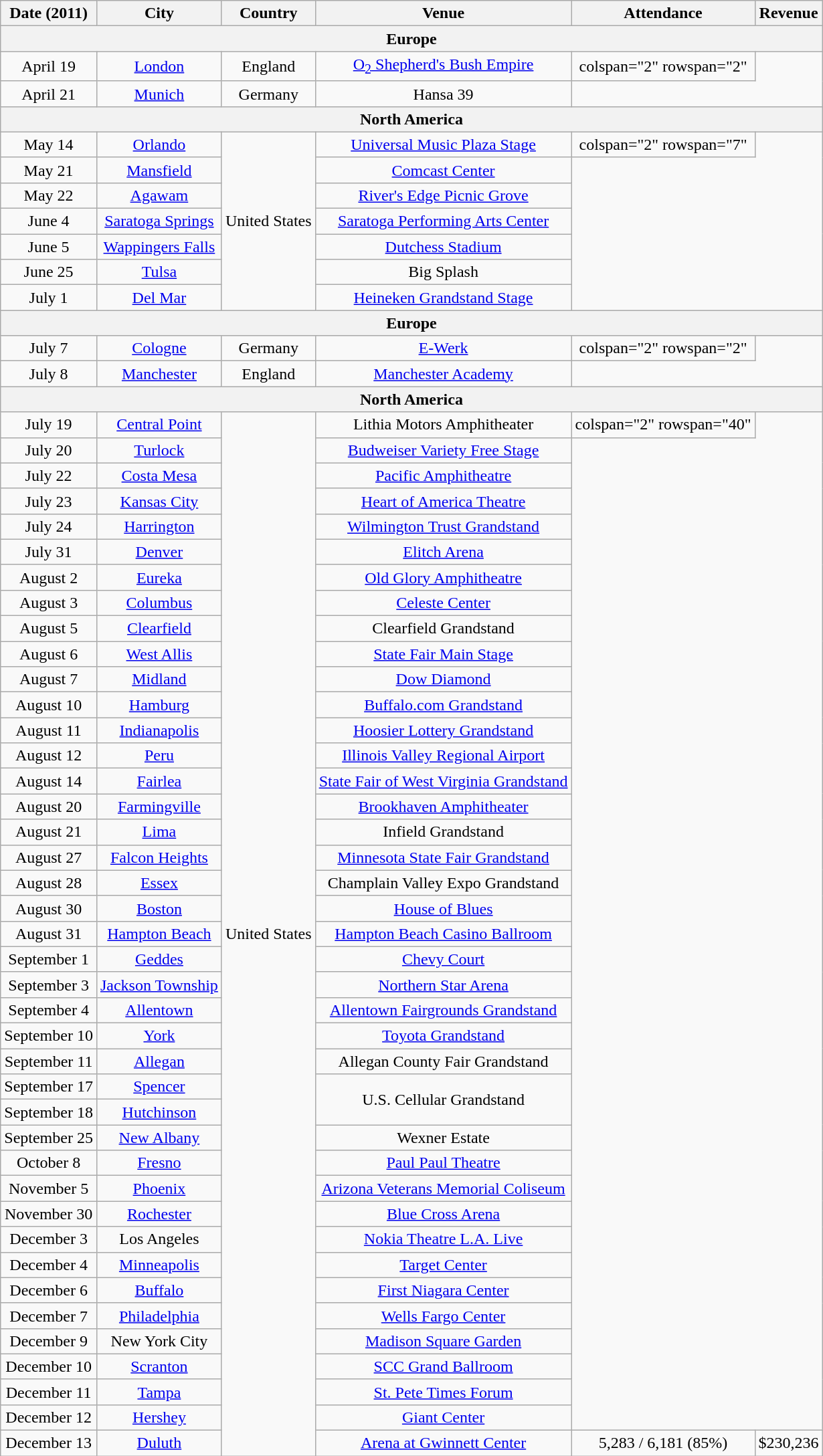<table class="wikitable" style="text-align:center;">
<tr>
<th scope="col">Date (2011)</th>
<th scope="col">City</th>
<th scope="col">Country</th>
<th scope="col">Venue</th>
<th scope="col">Attendance</th>
<th scope="col">Revenue</th>
</tr>
<tr>
<th colspan="6">Europe</th>
</tr>
<tr>
<td>April 19</td>
<td><a href='#'>London</a></td>
<td>England</td>
<td><a href='#'>O<sub>2</sub> Shepherd's Bush Empire</a></td>
<td>colspan="2" rowspan="2" </td>
</tr>
<tr>
<td>April 21</td>
<td><a href='#'>Munich</a></td>
<td>Germany</td>
<td>Hansa 39</td>
</tr>
<tr>
<th colspan="6">North America</th>
</tr>
<tr>
<td>May 14</td>
<td><a href='#'>Orlando</a></td>
<td rowspan="7">United States</td>
<td><a href='#'>Universal Music Plaza Stage</a></td>
<td>colspan="2" rowspan="7" </td>
</tr>
<tr>
<td>May 21</td>
<td><a href='#'>Mansfield</a></td>
<td><a href='#'>Comcast Center</a></td>
</tr>
<tr>
<td>May 22</td>
<td><a href='#'>Agawam</a></td>
<td><a href='#'>River's Edge Picnic Grove</a></td>
</tr>
<tr>
<td>June 4</td>
<td><a href='#'>Saratoga Springs</a></td>
<td><a href='#'>Saratoga Performing Arts Center</a></td>
</tr>
<tr>
<td>June 5</td>
<td><a href='#'>Wappingers Falls</a></td>
<td><a href='#'>Dutchess Stadium</a></td>
</tr>
<tr>
<td>June 25</td>
<td><a href='#'>Tulsa</a></td>
<td>Big Splash</td>
</tr>
<tr>
<td>July 1</td>
<td><a href='#'>Del Mar</a></td>
<td><a href='#'>Heineken Grandstand Stage</a></td>
</tr>
<tr>
<th colspan="6">Europe</th>
</tr>
<tr>
<td>July 7</td>
<td><a href='#'>Cologne</a></td>
<td>Germany</td>
<td><a href='#'>E-Werk</a></td>
<td>colspan="2" rowspan="2" </td>
</tr>
<tr>
<td>July 8</td>
<td><a href='#'>Manchester</a></td>
<td>England</td>
<td><a href='#'>Manchester Academy</a></td>
</tr>
<tr>
<th colspan="6">North America</th>
</tr>
<tr>
<td>July 19</td>
<td><a href='#'>Central Point</a></td>
<td rowspan="41">United States</td>
<td>Lithia Motors Amphitheater</td>
<td>colspan="2" rowspan="40" </td>
</tr>
<tr>
<td>July 20</td>
<td><a href='#'>Turlock</a></td>
<td><a href='#'>Budweiser Variety Free Stage</a></td>
</tr>
<tr>
<td>July 22</td>
<td><a href='#'>Costa Mesa</a></td>
<td><a href='#'>Pacific Amphitheatre</a></td>
</tr>
<tr>
<td>July 23</td>
<td><a href='#'>Kansas City</a></td>
<td><a href='#'>Heart of America Theatre</a></td>
</tr>
<tr>
<td>July 24</td>
<td><a href='#'>Harrington</a></td>
<td><a href='#'>Wilmington Trust Grandstand</a></td>
</tr>
<tr>
<td>July 31</td>
<td><a href='#'>Denver</a></td>
<td><a href='#'>Elitch Arena</a></td>
</tr>
<tr>
<td>August 2</td>
<td><a href='#'>Eureka</a></td>
<td><a href='#'>Old Glory Amphitheatre</a></td>
</tr>
<tr>
<td>August 3</td>
<td><a href='#'>Columbus</a></td>
<td><a href='#'>Celeste Center</a></td>
</tr>
<tr>
<td>August 5</td>
<td><a href='#'>Clearfield</a></td>
<td>Clearfield Grandstand</td>
</tr>
<tr>
<td>August 6</td>
<td><a href='#'>West Allis</a></td>
<td><a href='#'>State Fair Main Stage</a></td>
</tr>
<tr>
<td>August 7</td>
<td><a href='#'>Midland</a></td>
<td><a href='#'>Dow Diamond</a></td>
</tr>
<tr>
<td>August 10</td>
<td><a href='#'>Hamburg</a></td>
<td><a href='#'>Buffalo.com Grandstand</a></td>
</tr>
<tr>
<td>August 11</td>
<td><a href='#'>Indianapolis</a></td>
<td><a href='#'>Hoosier Lottery Grandstand</a></td>
</tr>
<tr>
<td>August 12</td>
<td><a href='#'>Peru</a></td>
<td><a href='#'>Illinois Valley Regional Airport</a></td>
</tr>
<tr>
<td>August 14</td>
<td><a href='#'>Fairlea</a></td>
<td><a href='#'>State Fair of West Virginia Grandstand</a></td>
</tr>
<tr>
<td>August 20</td>
<td><a href='#'>Farmingville</a></td>
<td><a href='#'>Brookhaven Amphitheater</a></td>
</tr>
<tr>
<td>August 21</td>
<td><a href='#'>Lima</a></td>
<td>Infield Grandstand</td>
</tr>
<tr>
<td>August 27</td>
<td><a href='#'>Falcon Heights</a></td>
<td><a href='#'>Minnesota State Fair Grandstand</a></td>
</tr>
<tr>
<td>August 28</td>
<td><a href='#'>Essex</a></td>
<td>Champlain Valley Expo Grandstand</td>
</tr>
<tr>
<td>August 30</td>
<td><a href='#'>Boston</a></td>
<td><a href='#'>House of Blues</a></td>
</tr>
<tr>
<td>August 31</td>
<td><a href='#'>Hampton Beach</a></td>
<td><a href='#'>Hampton Beach Casino Ballroom</a></td>
</tr>
<tr>
<td>September 1</td>
<td><a href='#'>Geddes</a></td>
<td><a href='#'>Chevy Court</a></td>
</tr>
<tr>
<td>September 3</td>
<td><a href='#'>Jackson Township</a></td>
<td><a href='#'>Northern Star Arena</a></td>
</tr>
<tr>
<td>September 4</td>
<td><a href='#'>Allentown</a></td>
<td><a href='#'>Allentown Fairgrounds Grandstand</a></td>
</tr>
<tr>
<td>September 10</td>
<td><a href='#'>York</a></td>
<td><a href='#'>Toyota Grandstand</a></td>
</tr>
<tr>
<td>September 11</td>
<td><a href='#'>Allegan</a></td>
<td>Allegan County Fair Grandstand</td>
</tr>
<tr>
<td>September 17</td>
<td><a href='#'>Spencer</a></td>
<td rowspan="2">U.S. Cellular Grandstand</td>
</tr>
<tr>
<td>September 18</td>
<td><a href='#'>Hutchinson</a></td>
</tr>
<tr>
<td>September 25</td>
<td><a href='#'>New Albany</a></td>
<td>Wexner Estate</td>
</tr>
<tr>
<td>October 8</td>
<td><a href='#'>Fresno</a></td>
<td><a href='#'>Paul Paul Theatre</a></td>
</tr>
<tr>
<td>November 5</td>
<td><a href='#'>Phoenix</a></td>
<td><a href='#'>Arizona Veterans Memorial Coliseum</a></td>
</tr>
<tr>
<td>November 30</td>
<td><a href='#'>Rochester</a></td>
<td><a href='#'>Blue Cross Arena</a></td>
</tr>
<tr>
<td>December 3</td>
<td>Los Angeles</td>
<td><a href='#'>Nokia Theatre L.A. Live</a></td>
</tr>
<tr>
<td>December 4</td>
<td><a href='#'>Minneapolis</a></td>
<td><a href='#'>Target Center</a></td>
</tr>
<tr>
<td>December 6</td>
<td><a href='#'>Buffalo</a></td>
<td><a href='#'>First Niagara Center</a></td>
</tr>
<tr>
<td>December 7</td>
<td><a href='#'>Philadelphia</a></td>
<td><a href='#'>Wells Fargo Center</a></td>
</tr>
<tr>
<td>December 9</td>
<td>New York City</td>
<td><a href='#'>Madison Square Garden</a></td>
</tr>
<tr>
<td>December 10</td>
<td><a href='#'>Scranton</a></td>
<td><a href='#'>SCC Grand Ballroom</a></td>
</tr>
<tr>
<td>December 11</td>
<td><a href='#'>Tampa</a></td>
<td><a href='#'>St. Pete Times Forum</a></td>
</tr>
<tr>
<td>December 12</td>
<td><a href='#'>Hershey</a></td>
<td><a href='#'>Giant Center</a></td>
</tr>
<tr>
<td>December 13</td>
<td><a href='#'>Duluth</a></td>
<td><a href='#'>Arena at Gwinnett Center</a></td>
<td>5,283 / 6,181 (85%)</td>
<td>$230,236</td>
</tr>
</table>
